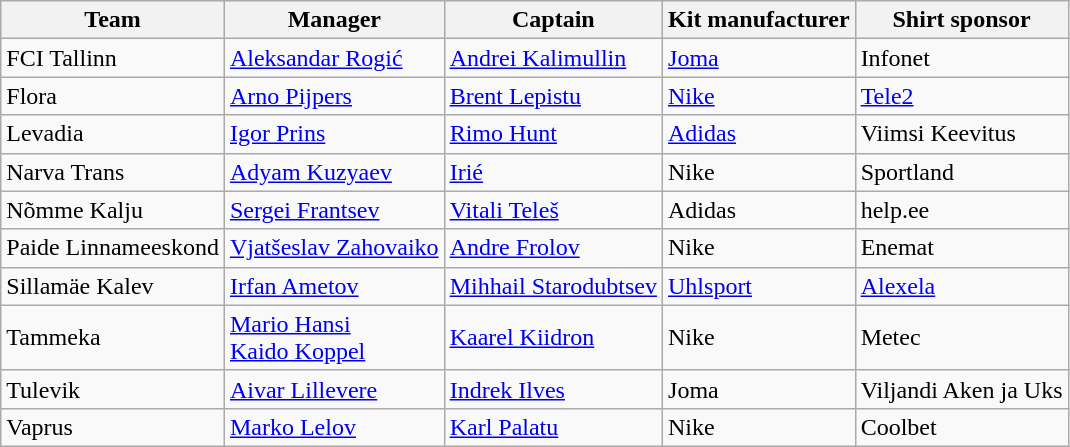<table class="wikitable sortable" style="text-align: left;">
<tr>
<th>Team</th>
<th>Manager</th>
<th>Captain</th>
<th>Kit manufacturer</th>
<th>Shirt sponsor</th>
</tr>
<tr>
<td>FCI Tallinn</td>
<td> <a href='#'>Aleksandar Rogić</a></td>
<td> <a href='#'>Andrei Kalimullin</a></td>
<td><a href='#'>Joma</a></td>
<td>Infonet</td>
</tr>
<tr>
<td>Flora</td>
<td> <a href='#'>Arno Pijpers</a></td>
<td> <a href='#'>Brent Lepistu</a></td>
<td><a href='#'>Nike</a></td>
<td><a href='#'>Tele2</a></td>
</tr>
<tr>
<td>Levadia</td>
<td> <a href='#'>Igor Prins</a></td>
<td> <a href='#'>Rimo Hunt</a></td>
<td><a href='#'>Adidas</a></td>
<td>Viimsi Keevitus</td>
</tr>
<tr>
<td>Narva Trans</td>
<td> <a href='#'>Adyam Kuzyaev</a></td>
<td> <a href='#'>Irié</a></td>
<td>Nike</td>
<td>Sportland</td>
</tr>
<tr>
<td>Nõmme Kalju</td>
<td> <a href='#'>Sergei Frantsev</a></td>
<td> <a href='#'>Vitali Teleš</a></td>
<td>Adidas</td>
<td>help.ee</td>
</tr>
<tr>
<td>Paide Linnameeskond</td>
<td> <a href='#'>Vjatšeslav Zahovaiko</a></td>
<td> <a href='#'>Andre Frolov</a></td>
<td>Nike</td>
<td>Enemat</td>
</tr>
<tr>
<td>Sillamäe Kalev</td>
<td> <a href='#'>Irfan Ametov</a></td>
<td> <a href='#'>Mihhail Starodubtsev</a></td>
<td><a href='#'>Uhlsport</a></td>
<td><a href='#'>Alexela</a></td>
</tr>
<tr>
<td>Tammeka</td>
<td> <a href='#'>Mario Hansi</a><br> <a href='#'>Kaido Koppel</a></td>
<td> <a href='#'>Kaarel Kiidron</a></td>
<td>Nike</td>
<td>Metec</td>
</tr>
<tr>
<td>Tulevik</td>
<td> <a href='#'>Aivar Lillevere</a></td>
<td> <a href='#'>Indrek Ilves</a></td>
<td>Joma</td>
<td>Viljandi Aken ja Uks</td>
</tr>
<tr>
<td>Vaprus</td>
<td> <a href='#'>Marko Lelov</a></td>
<td> <a href='#'>Karl Palatu</a></td>
<td>Nike</td>
<td>Coolbet</td>
</tr>
</table>
